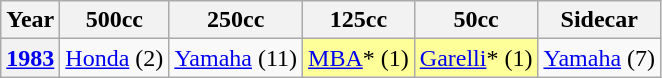<table class="wikitable">
<tr>
<th>Year</th>
<th>500cc</th>
<th>250cc</th>
<th>125cc</th>
<th>50cc</th>
<th>Sidecar</th>
</tr>
<tr>
<th><a href='#'>1983</a></th>
<td> <a href='#'>Honda</a> (2)</td>
<td> <a href='#'>Yamaha</a> (11)</td>
<td style="background:#ffff99;"> <a href='#'>MBA</a>* (1)</td>
<td style="background:#ffff99;"> <a href='#'>Garelli</a>* (1)</td>
<td> <a href='#'>Yamaha</a> (7)</td>
</tr>
</table>
